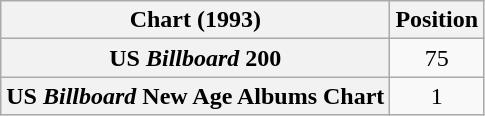<table class="wikitable plainrowheaders" style="text-align:center;">
<tr>
<th>Chart (1993)</th>
<th>Position</th>
</tr>
<tr>
<th scope="row">US <em>Billboard</em> 200</th>
<td>75</td>
</tr>
<tr>
<th scope="row">US <em>Billboard</em> New Age Albums Chart</th>
<td>1</td>
</tr>
</table>
